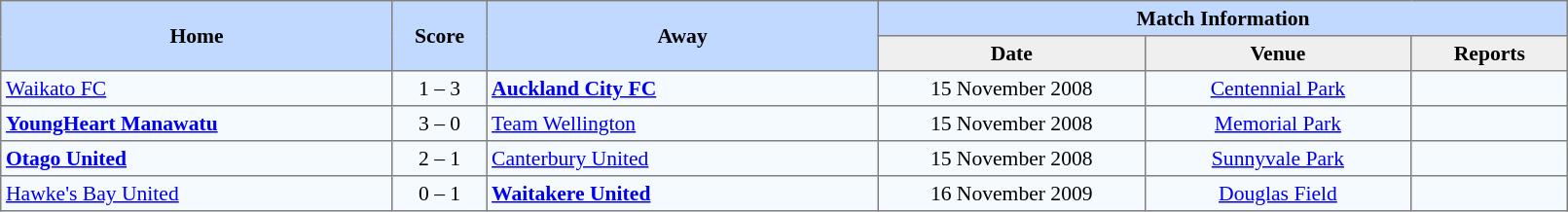<table border=1 style="border-collapse:collapse; font-size:90%; text-align:center;" cellpadding=3 cellspacing=0 width=85%>
<tr bgcolor=#C1D8FF>
<th rowspan=2 width=25%>Home</th>
<th rowspan=2 width=6%>Score</th>
<th rowspan=2 width=25%>Away</th>
<th colspan=6>Match Information</th>
</tr>
<tr bgcolor=#EFEFEF>
<th width=17%>Date</th>
<th width=17%>Venue</th>
<th width=10%>Reports</th>
</tr>
<tr bgcolor=#F5FAFF>
<td align=left> <a href='#'>Waikato FC</a></td>
<td>1 – 3</td>
<td align=left> <strong><a href='#'>Auckland City FC</a> </strong></td>
<td>15 November 2008</td>
<td><a href='#'>Centennial Park</a></td>
<td></td>
</tr>
<tr bgcolor=#F5FAFF>
<td align=left> <strong><a href='#'>YoungHeart Manawatu</a></strong></td>
<td>3 – 0</td>
<td align=left> <a href='#'>Team Wellington</a></td>
<td>15 November 2008</td>
<td><a href='#'>Memorial Park</a></td>
<td></td>
</tr>
<tr bgcolor=#F5FAFF>
<td align=left> <strong><a href='#'>Otago United</a></strong></td>
<td>2 – 1</td>
<td align=left> <a href='#'>Canterbury United</a></td>
<td>15 November 2008</td>
<td><a href='#'>Sunnyvale Park</a></td>
<td></td>
</tr>
<tr bgcolor=#F5FAFF>
<td align=left> <a href='#'>Hawke's Bay United</a></td>
<td>0 – 1</td>
<td align=left> <strong><a href='#'>Waitakere United</a></strong></td>
<td>16 November 2009</td>
<td><a href='#'>Douglas Field</a></td>
<td></td>
</tr>
</table>
